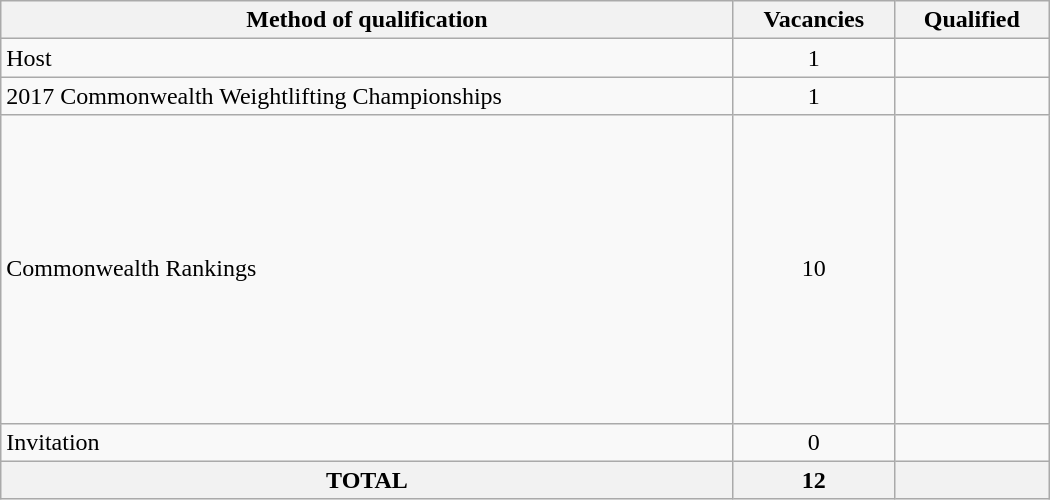<table class = "wikitable" width=700>
<tr>
<th>Method of qualification</th>
<th>Vacancies</th>
<th>Qualified</th>
</tr>
<tr>
<td>Host</td>
<td align="center">1</td>
<td></td>
</tr>
<tr>
<td>2017 Commonwealth Weightlifting Championships</td>
<td align="center">1</td>
<td></td>
</tr>
<tr>
<td>Commonwealth Rankings</td>
<td align="center">10</td>
<td><br><br><br><br><br><br><br><s></s><br><br><s></s><br><br></td>
</tr>
<tr>
<td>Invitation</td>
<td align="center">0</td>
<td></td>
</tr>
<tr>
<th>TOTAL</th>
<th>12</th>
<th></th>
</tr>
</table>
